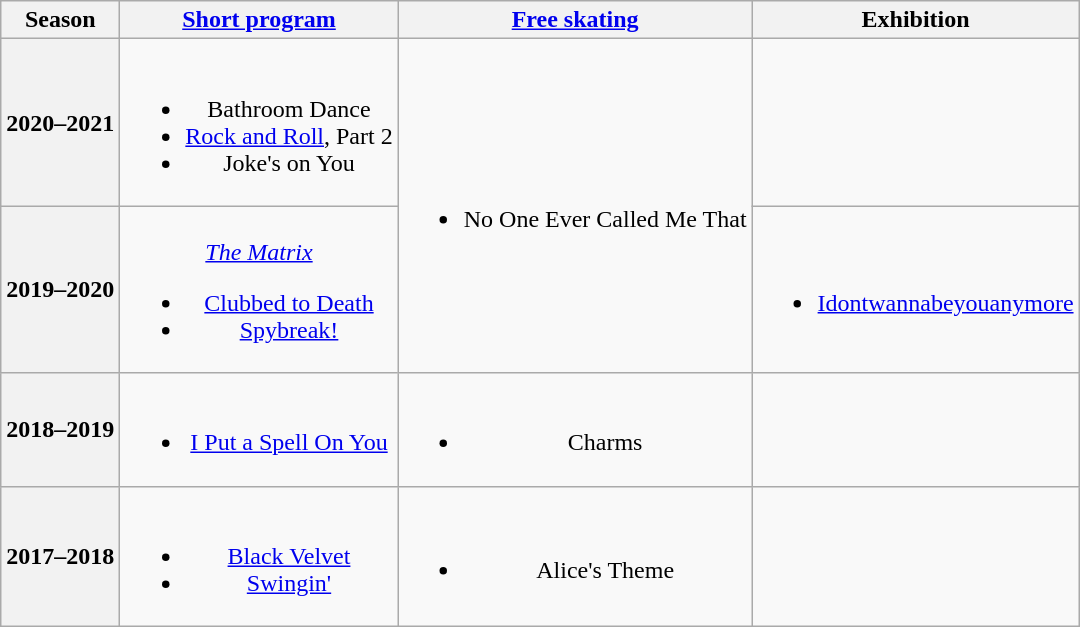<table class=wikitable style=text-align:center>
<tr>
<th>Season</th>
<th><a href='#'>Short program</a></th>
<th><a href='#'>Free skating</a></th>
<th>Exhibition</th>
</tr>
<tr>
<th>2020–2021 <br> </th>
<td><br><ul><li>Bathroom Dance <br></li><li><a href='#'>Rock and Roll</a>, Part 2 <br></li><li>Joke's on You <br></li></ul></td>
<td rowspan=2><br><ul><li>No One Ever Called Me That <br> </li></ul></td>
<td></td>
</tr>
<tr>
<th>2019–2020</th>
<td><br><em><a href='#'>The Matrix</a></em><ul><li><a href='#'>Clubbed to Death</a> <br> </li><li><a href='#'>Spybreak!</a> <br> </li></ul></td>
<td><br><ul><li><a href='#'>Idontwannabeyouanymore</a> <br> </li></ul></td>
</tr>
<tr>
<th>2018–2019 <br> </th>
<td><br><ul><li><a href='#'>I Put a Spell On You</a> <br> </li></ul></td>
<td><br><ul><li>Charms <br> </li></ul></td>
<td></td>
</tr>
<tr>
<th>2017–2018 <br> </th>
<td><br><ul><li><a href='#'>Black Velvet</a>  <br></li><li><a href='#'>Swingin'</a> <br></li></ul></td>
<td><br><ul><li>Alice's Theme <br> </li></ul></td>
<td></td>
</tr>
</table>
